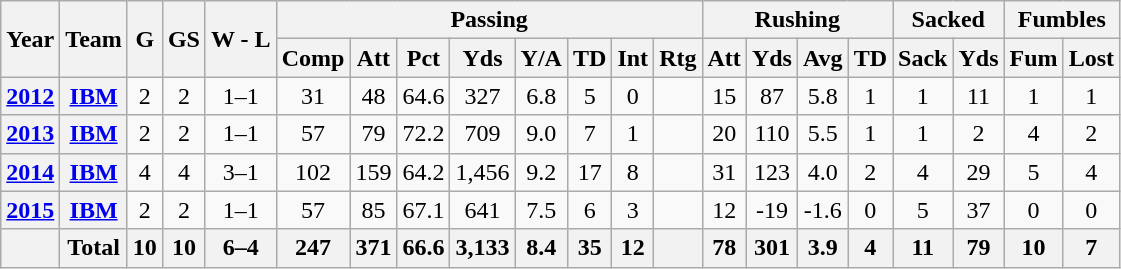<table class="wikitable" style="text-align: center;">
<tr>
<th rowspan="2">Year</th>
<th rowspan="2">Team</th>
<th rowspan="2">G</th>
<th rowspan="2">GS</th>
<th rowspan="2">W - L</th>
<th colspan="8">Passing</th>
<th colspan="4">Rushing</th>
<th colspan="2">Sacked</th>
<th colspan="2">Fumbles</th>
</tr>
<tr>
<th>Comp</th>
<th>Att</th>
<th>Pct</th>
<th>Yds</th>
<th>Y/A</th>
<th>TD</th>
<th>Int</th>
<th>Rtg</th>
<th>Att</th>
<th>Yds</th>
<th>Avg</th>
<th>TD</th>
<th>Sack</th>
<th>Yds</th>
<th>Fum</th>
<th>Lost</th>
</tr>
<tr>
<th><a href='#'>2012</a></th>
<th><a href='#'>IBM</a></th>
<td>2</td>
<td>2</td>
<td>1–1</td>
<td>31</td>
<td>48</td>
<td>64.6</td>
<td>327</td>
<td>6.8</td>
<td>5</td>
<td>0</td>
<td></td>
<td>15</td>
<td>87</td>
<td>5.8</td>
<td>1</td>
<td>1</td>
<td>11</td>
<td>1</td>
<td>1</td>
</tr>
<tr>
<th><a href='#'>2013</a></th>
<th><a href='#'>IBM</a></th>
<td>2</td>
<td>2</td>
<td>1–1</td>
<td>57</td>
<td>79</td>
<td>72.2</td>
<td>709</td>
<td>9.0</td>
<td>7</td>
<td>1</td>
<td></td>
<td>20</td>
<td>110</td>
<td>5.5</td>
<td>1</td>
<td>1</td>
<td>2</td>
<td>4</td>
<td>2</td>
</tr>
<tr>
<th><a href='#'>2014</a></th>
<th><a href='#'>IBM</a></th>
<td>4</td>
<td>4</td>
<td>3–1</td>
<td>102</td>
<td>159</td>
<td>64.2</td>
<td>1,456</td>
<td>9.2</td>
<td>17</td>
<td>8</td>
<td></td>
<td>31</td>
<td>123</td>
<td>4.0</td>
<td>2</td>
<td>4</td>
<td>29</td>
<td>5</td>
<td>4</td>
</tr>
<tr>
<th><a href='#'>2015</a></th>
<th><a href='#'>IBM</a></th>
<td>2</td>
<td>2</td>
<td>1–1</td>
<td>57</td>
<td>85</td>
<td>67.1</td>
<td>641</td>
<td>7.5</td>
<td>6</td>
<td>3</td>
<td></td>
<td>12</td>
<td>-19</td>
<td>-1.6</td>
<td>0</td>
<td>5</td>
<td>37</td>
<td>0</td>
<td>0</td>
</tr>
<tr>
<th></th>
<th>Total</th>
<th>10</th>
<th>10</th>
<th>6–4</th>
<th>247</th>
<th>371</th>
<th>66.6</th>
<th>3,133</th>
<th>8.4</th>
<th>35</th>
<th>12</th>
<th></th>
<th>78</th>
<th>301</th>
<th>3.9</th>
<th>4</th>
<th>11</th>
<th>79</th>
<th>10</th>
<th>7</th>
</tr>
</table>
